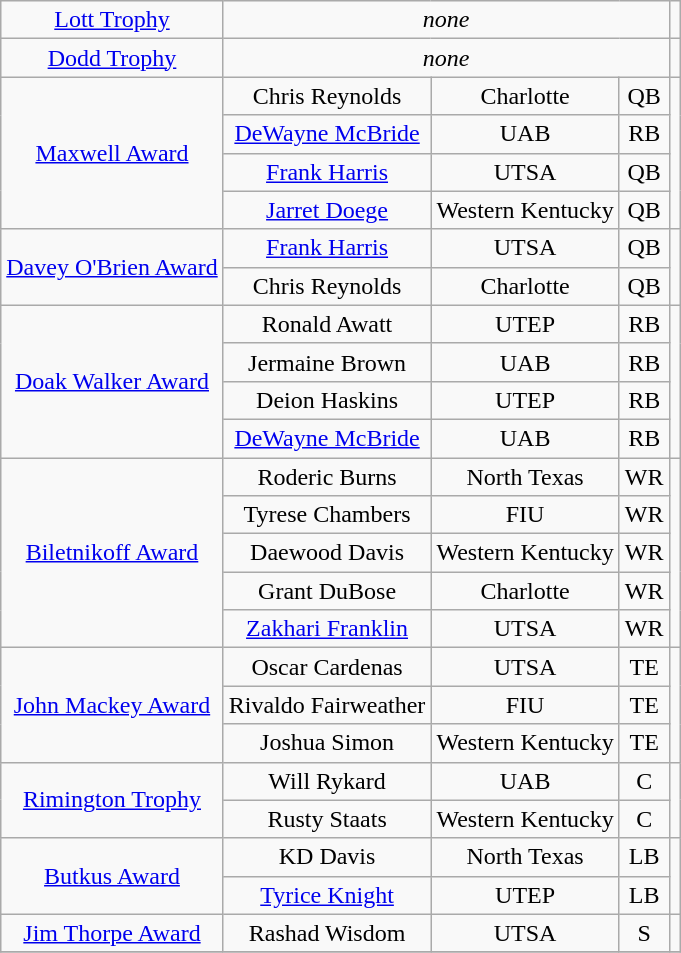<table class="wikitable" style="text-align:center;">
<tr>
<td><a href='#'>Lott Trophy</a></td>
<td colspan=3 align=center><em>none</em></td>
<td></td>
</tr>
<tr>
<td><a href='#'>Dodd Trophy</a></td>
<td colspan=3 align=center><em>none</em></td>
<td></td>
</tr>
<tr>
<td rowspan=4><a href='#'>Maxwell Award</a></td>
<td>Chris Reynolds</td>
<td>Charlotte</td>
<td>QB</td>
<td rowspan=4></td>
</tr>
<tr>
<td><a href='#'>DeWayne McBride</a></td>
<td>UAB</td>
<td>RB</td>
</tr>
<tr>
<td><a href='#'>Frank Harris</a></td>
<td>UTSA</td>
<td>QB</td>
</tr>
<tr>
<td><a href='#'>Jarret Doege</a></td>
<td>Western Kentucky</td>
<td>QB</td>
</tr>
<tr>
<td rowspan=2><a href='#'>Davey O'Brien Award</a></td>
<td><a href='#'>Frank Harris</a></td>
<td>UTSA</td>
<td>QB</td>
<td rowspan=2></td>
</tr>
<tr>
<td>Chris Reynolds</td>
<td>Charlotte</td>
<td>QB</td>
</tr>
<tr>
<td rowspan=4><a href='#'>Doak Walker Award</a></td>
<td>Ronald Awatt</td>
<td>UTEP</td>
<td>RB</td>
<td rowspan=4></td>
</tr>
<tr>
<td>Jermaine Brown</td>
<td>UAB</td>
<td>RB</td>
</tr>
<tr>
<td>Deion Haskins</td>
<td>UTEP</td>
<td>RB</td>
</tr>
<tr>
<td><a href='#'>DeWayne McBride</a></td>
<td>UAB</td>
<td>RB</td>
</tr>
<tr>
<td rowspan=5><a href='#'>Biletnikoff Award</a></td>
<td>Roderic Burns</td>
<td>North Texas</td>
<td>WR</td>
<td rowspan=5></td>
</tr>
<tr>
<td>Tyrese Chambers</td>
<td>FIU</td>
<td>WR</td>
</tr>
<tr>
<td>Daewood Davis</td>
<td>Western Kentucky</td>
<td>WR</td>
</tr>
<tr>
<td>Grant DuBose</td>
<td>Charlotte</td>
<td>WR</td>
</tr>
<tr>
<td><a href='#'>Zakhari Franklin</a></td>
<td>UTSA</td>
<td>WR</td>
</tr>
<tr>
<td rowspan=3><a href='#'>John Mackey Award</a></td>
<td>Oscar Cardenas</td>
<td>UTSA</td>
<td>TE</td>
<td rowspan=3></td>
</tr>
<tr>
<td>Rivaldo Fairweather</td>
<td>FIU</td>
<td>TE</td>
</tr>
<tr>
<td>Joshua Simon</td>
<td>Western Kentucky</td>
<td>TE</td>
</tr>
<tr>
<td rowspan=2><a href='#'>Rimington Trophy</a></td>
<td>Will Rykard</td>
<td>UAB</td>
<td>C</td>
<td rowspan=2></td>
</tr>
<tr>
<td>Rusty Staats</td>
<td>Western Kentucky</td>
<td>C</td>
</tr>
<tr>
<td rowspan=2><a href='#'>Butkus Award</a></td>
<td>KD Davis</td>
<td>North Texas</td>
<td>LB</td>
<td rowspan=2></td>
</tr>
<tr>
<td><a href='#'>Tyrice Knight</a></td>
<td>UTEP</td>
<td>LB</td>
</tr>
<tr>
<td><a href='#'>Jim Thorpe Award</a></td>
<td>Rashad Wisdom</td>
<td>UTSA</td>
<td>S</td>
<td></td>
</tr>
<tr>
</tr>
</table>
